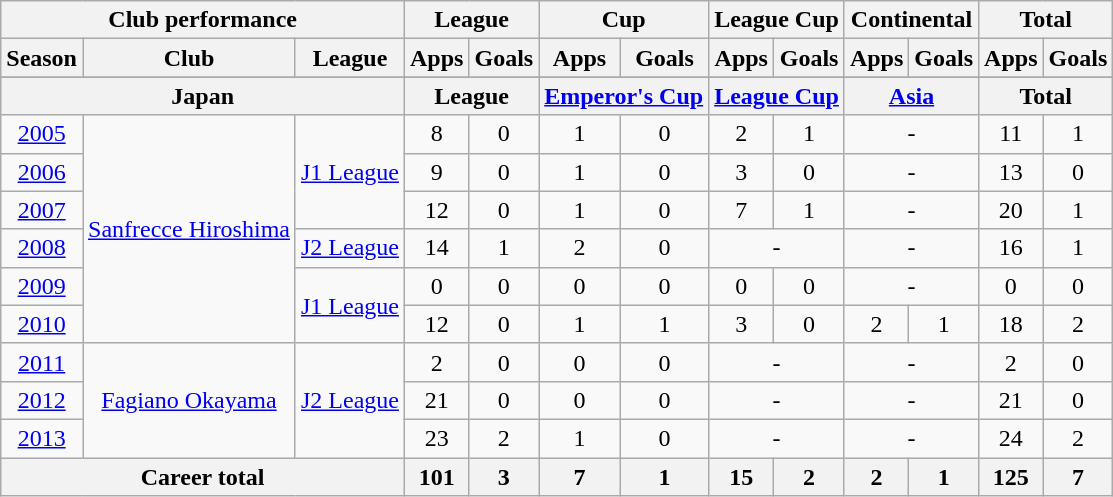<table class="wikitable" style="text-align:center">
<tr>
<th colspan=3>Club performance</th>
<th colspan=2>League</th>
<th colspan=2>Cup</th>
<th colspan=2>League Cup</th>
<th colspan=2>Continental</th>
<th colspan=2>Total</th>
</tr>
<tr>
<th>Season</th>
<th>Club</th>
<th>League</th>
<th>Apps</th>
<th>Goals</th>
<th>Apps</th>
<th>Goals</th>
<th>Apps</th>
<th>Goals</th>
<th>Apps</th>
<th>Goals</th>
<th>Apps</th>
<th>Goals</th>
</tr>
<tr>
</tr>
<tr>
<th colspan=3>Japan</th>
<th colspan=2>League</th>
<th colspan=2><a href='#'>Emperor's Cup</a></th>
<th colspan=2><a href='#'>League Cup</a></th>
<th colspan=2><a href='#'>Asia</a></th>
<th colspan=2>Total</th>
</tr>
<tr>
<td><a href='#'>2005</a></td>
<td rowspan="6"><a href='#'>Sanfrecce Hiroshima</a></td>
<td rowspan="3"><a href='#'>J1 League</a></td>
<td>8</td>
<td>0</td>
<td>1</td>
<td>0</td>
<td>2</td>
<td>1</td>
<td colspan="2">-</td>
<td>11</td>
<td>1</td>
</tr>
<tr>
<td><a href='#'>2006</a></td>
<td>9</td>
<td>0</td>
<td>1</td>
<td>0</td>
<td>3</td>
<td>0</td>
<td colspan="2">-</td>
<td>13</td>
<td>0</td>
</tr>
<tr>
<td><a href='#'>2007</a></td>
<td>12</td>
<td>0</td>
<td>1</td>
<td>0</td>
<td>7</td>
<td>1</td>
<td colspan="2">-</td>
<td>20</td>
<td>1</td>
</tr>
<tr>
<td><a href='#'>2008</a></td>
<td><a href='#'>J2 League</a></td>
<td>14</td>
<td>1</td>
<td>2</td>
<td>0</td>
<td colspan="2">-</td>
<td colspan="2">-</td>
<td>16</td>
<td>1</td>
</tr>
<tr>
<td><a href='#'>2009</a></td>
<td rowspan="2"><a href='#'>J1 League</a></td>
<td>0</td>
<td>0</td>
<td>0</td>
<td>0</td>
<td>0</td>
<td>0</td>
<td colspan="2">-</td>
<td>0</td>
<td>0</td>
</tr>
<tr>
<td><a href='#'>2010</a></td>
<td>12</td>
<td>0</td>
<td>1</td>
<td>1</td>
<td>3</td>
<td>0</td>
<td>2</td>
<td>1</td>
<td>18</td>
<td>2</td>
</tr>
<tr>
<td><a href='#'>2011</a></td>
<td rowspan="3"><a href='#'>Fagiano Okayama</a></td>
<td rowspan="3"><a href='#'>J2 League</a></td>
<td>2</td>
<td>0</td>
<td>0</td>
<td>0</td>
<td colspan="2">-</td>
<td colspan="2">-</td>
<td>2</td>
<td>0</td>
</tr>
<tr>
<td><a href='#'>2012</a></td>
<td>21</td>
<td>0</td>
<td>0</td>
<td>0</td>
<td colspan="2">-</td>
<td colspan="2">-</td>
<td>21</td>
<td>0</td>
</tr>
<tr>
<td><a href='#'>2013</a></td>
<td>23</td>
<td>2</td>
<td>1</td>
<td>0</td>
<td colspan="2">-</td>
<td colspan="2">-</td>
<td>24</td>
<td>2</td>
</tr>
<tr>
<th colspan=3>Career total</th>
<th>101</th>
<th>3</th>
<th>7</th>
<th>1</th>
<th>15</th>
<th>2</th>
<th>2</th>
<th>1</th>
<th>125</th>
<th>7</th>
</tr>
</table>
